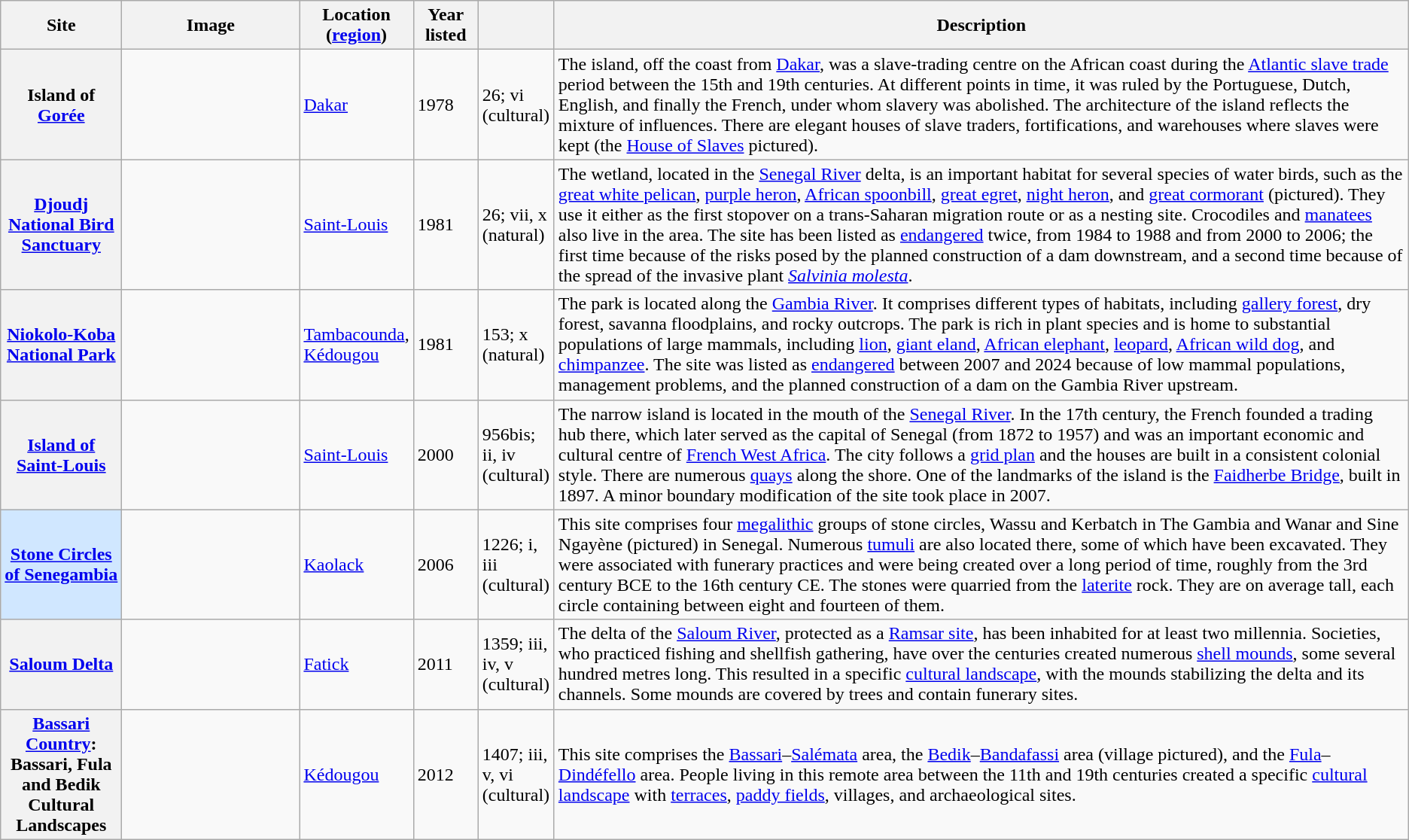<table class="wikitable sortable plainrowheaders">
<tr>
<th style="width:100px;" scope="col">Site</th>
<th class="unsortable"  style="width:150px;" scope="col">Image</th>
<th style="width:80px;" scope="col">Location (<a href='#'>region</a>)</th>
<th style="width:50px;" scope="col">Year listed</th>
<th style="width:60px;" scope="col" data-sort-type="number"></th>
<th scope="col" class="unsortable">Description</th>
</tr>
<tr>
<th scope="row">Island of <a href='#'>Gorée</a></th>
<td></td>
<td><a href='#'>Dakar</a></td>
<td>1978</td>
<td>26; vi (cultural)</td>
<td>The island, off the coast from <a href='#'>Dakar</a>, was a slave-trading centre on the African coast during the <a href='#'>Atlantic slave trade</a> period between the 15th and 19th centuries. At different points in time, it was ruled by the Portuguese, Dutch, English, and finally the French, under whom slavery was abolished. The architecture of the island reflects the mixture of influences. There are elegant houses of slave traders, fortifications, and warehouses where slaves were kept (the <a href='#'>House of Slaves</a> pictured).</td>
</tr>
<tr>
<th scope="row"><a href='#'>Djoudj National Bird Sanctuary</a></th>
<td></td>
<td><a href='#'>Saint-Louis</a></td>
<td>1981</td>
<td>26; vii, x (natural)</td>
<td>The wetland, located in the <a href='#'>Senegal River</a> delta, is an important habitat for several species of water birds, such as the <a href='#'>great white pelican</a>, <a href='#'>purple heron</a>, <a href='#'>African spoonbill</a>, <a href='#'>great egret</a>, <a href='#'>night heron</a>, and <a href='#'>great cormorant</a> (pictured). They use it either as the first stopover on a trans-Saharan migration route or as a nesting site. Crocodiles and <a href='#'>manatees</a> also live in the area. The site has been listed as <a href='#'>endangered</a> twice, from 1984 to 1988 and from 2000 to 2006; the first time because of the risks posed by the planned construction of a dam downstream, and a second time because of the spread of the invasive plant <em><a href='#'>Salvinia molesta</a></em>.</td>
</tr>
<tr>
<th scope="row"><a href='#'>Niokolo-Koba National Park</a></th>
<td></td>
<td><a href='#'>Tambacounda</a>, <a href='#'>Kédougou</a></td>
<td>1981</td>
<td>153; x (natural)</td>
<td>The park is located along the <a href='#'>Gambia River</a>. It comprises different types of habitats, including <a href='#'>gallery forest</a>, dry forest, savanna floodplains, and rocky outcrops. The park is rich in plant species and is home to substantial populations of large mammals, including <a href='#'>lion</a>, <a href='#'>giant eland</a>, <a href='#'>African elephant</a>, <a href='#'>leopard</a>, <a href='#'>African wild dog</a>, and <a href='#'>chimpanzee</a>. The site was listed as <a href='#'>endangered</a> between 2007 and 2024 because of low mammal populations, management problems, and the planned construction of a dam on the Gambia River upstream.</td>
</tr>
<tr>
<th scope="row"><a href='#'>Island of Saint-Louis</a></th>
<td></td>
<td><a href='#'>Saint-Louis</a></td>
<td>2000</td>
<td>956bis; ii, iv (cultural)</td>
<td>The narrow island is located in the mouth of the <a href='#'>Senegal River</a>. In the 17th century, the French founded a trading hub there, which later served as the capital of Senegal (from 1872 to 1957) and was an important economic and cultural centre of <a href='#'>French West Africa</a>. The city follows a <a href='#'>grid plan</a> and the houses are built in a consistent colonial style. There are numerous <a href='#'>quays</a> along the shore. One of the landmarks of the island is the <a href='#'>Faidherbe Bridge</a>, built in 1897. A minor boundary modification of the site took place in 2007.</td>
</tr>
<tr>
<th scope="row" style="background:#D0E7FF;"><a href='#'>Stone Circles of Senegambia</a></th>
<td></td>
<td><a href='#'>Kaolack</a></td>
<td>2006</td>
<td>1226; i, iii (cultural)</td>
<td>This site comprises four <a href='#'>megalithic</a> groups of stone circles, Wassu and Kerbatch in The Gambia and Wanar and Sine Ngayène (pictured) in Senegal. Numerous <a href='#'>tumuli</a> are also located there, some of which have been excavated. They were associated with funerary practices and were being created over a long period of time, roughly from the 3rd century BCE to the 16th century CE. The stones were quarried from the <a href='#'>laterite</a> rock. They are on average  tall, each circle containing between eight and fourteen of them.</td>
</tr>
<tr>
<th scope="row"><a href='#'>Saloum Delta</a></th>
<td></td>
<td><a href='#'>Fatick</a></td>
<td>2011</td>
<td>1359; iii, iv, v (cultural)</td>
<td>The delta of the <a href='#'>Saloum River</a>, protected as a <a href='#'>Ramsar site</a>, has been inhabited for at least two millennia. Societies, who practiced fishing and shellfish gathering, have over the centuries created numerous <a href='#'>shell mounds</a>, some several hundred metres long. This resulted in a specific <a href='#'>cultural landscape</a>, with the mounds stabilizing the delta and its channels. Some mounds are covered by trees and contain funerary sites.</td>
</tr>
<tr>
<th scope="row"><a href='#'>Bassari Country</a>: Bassari, Fula and Bedik Cultural Landscapes</th>
<td></td>
<td><a href='#'>Kédougou</a></td>
<td>2012</td>
<td>1407; iii, v, vi (cultural)</td>
<td>This site comprises the <a href='#'>Bassari</a>–<a href='#'>Salémata</a> area, the <a href='#'>Bedik</a>–<a href='#'>Bandafassi</a> area (village pictured), and the <a href='#'>Fula</a>–<a href='#'>Dindéfello</a> area. People living in this remote area between the 11th and 19th centuries created a specific <a href='#'>cultural landscape</a> with <a href='#'>terraces</a>, <a href='#'>paddy fields</a>, villages, and archaeological sites.</td>
</tr>
</table>
